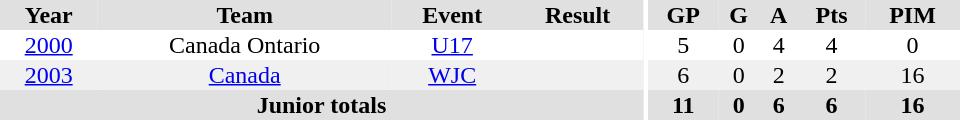<table border="0" cellpadding="1" cellspacing="0" ID="Table3" style="text-align:center; width:40em">
<tr ALIGN="center" bgcolor="#e0e0e0">
<th>Year</th>
<th>Team</th>
<th>Event</th>
<th>Result</th>
<th rowspan="99" bgcolor="#ffffff"></th>
<th>GP</th>
<th>G</th>
<th>A</th>
<th>Pts</th>
<th>PIM</th>
</tr>
<tr>
<td><a href='#'>2000</a></td>
<td>Canada Ontario</td>
<td><a href='#'>U17</a></td>
<td></td>
<td>5</td>
<td>0</td>
<td>4</td>
<td>4</td>
<td>0</td>
</tr>
<tr bgcolor="#f0f0f0">
<td><a href='#'>2003</a></td>
<td><a href='#'>Canada</a></td>
<td><a href='#'>WJC</a></td>
<td></td>
<td>6</td>
<td>0</td>
<td>2</td>
<td>2</td>
<td>16</td>
</tr>
<tr bgcolor="#e0e0e0">
<th colspan="4">Junior totals</th>
<th>11</th>
<th>0</th>
<th>6</th>
<th>6</th>
<th>16</th>
</tr>
</table>
